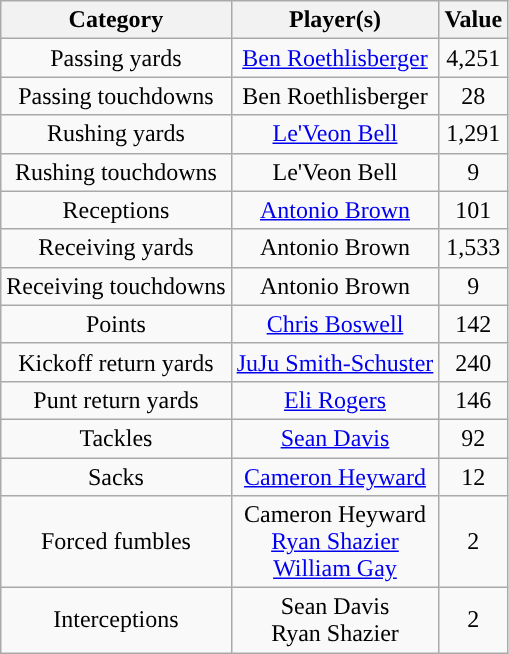<table class="wikitable" style="text-align:center">
<tr>
<th>Category</th>
<th>Player(s)</th>
<th>Value</th>
</tr>
<tr>
<td>Passing yards</td>
<td><a href='#'>Ben Roethlisberger</a></td>
<td>4,251</td>
</tr>
<tr>
<td>Passing touchdowns</td>
<td>Ben Roethlisberger</td>
<td>28</td>
</tr>
<tr>
<td>Rushing yards</td>
<td><a href='#'>Le'Veon Bell</a></td>
<td>1,291</td>
</tr>
<tr>
<td>Rushing touchdowns</td>
<td>Le'Veon Bell</td>
<td>9</td>
</tr>
<tr>
<td>Receptions</td>
<td><a href='#'>Antonio Brown</a></td>
<td>101</td>
</tr>
<tr>
<td>Receiving yards</td>
<td>Antonio Brown</td>
<td>1,533</td>
</tr>
<tr>
<td>Receiving touchdowns</td>
<td>Antonio Brown</td>
<td>9</td>
</tr>
<tr>
<td>Points</td>
<td><a href='#'>Chris Boswell</a></td>
<td>142</td>
</tr>
<tr>
<td>Kickoff return yards</td>
<td><a href='#'>JuJu Smith-Schuster</a></td>
<td>240</td>
</tr>
<tr>
<td>Punt return yards</td>
<td><a href='#'>Eli Rogers</a></td>
<td>146</td>
</tr>
<tr>
<td>Tackles</td>
<td><a href='#'>Sean Davis</a></td>
<td>92</td>
</tr>
<tr>
<td>Sacks</td>
<td><a href='#'>Cameron Heyward</a></td>
<td>12</td>
</tr>
<tr>
<td>Forced fumbles</td>
<td>Cameron Heyward<br><a href='#'>Ryan Shazier</a><br><a href='#'>William Gay</a></td>
<td>2</td>
</tr>
<tr>
<td>Interceptions</td>
<td>Sean Davis<br>Ryan Shazier</td>
<td>2</td>
</tr>
</table>
